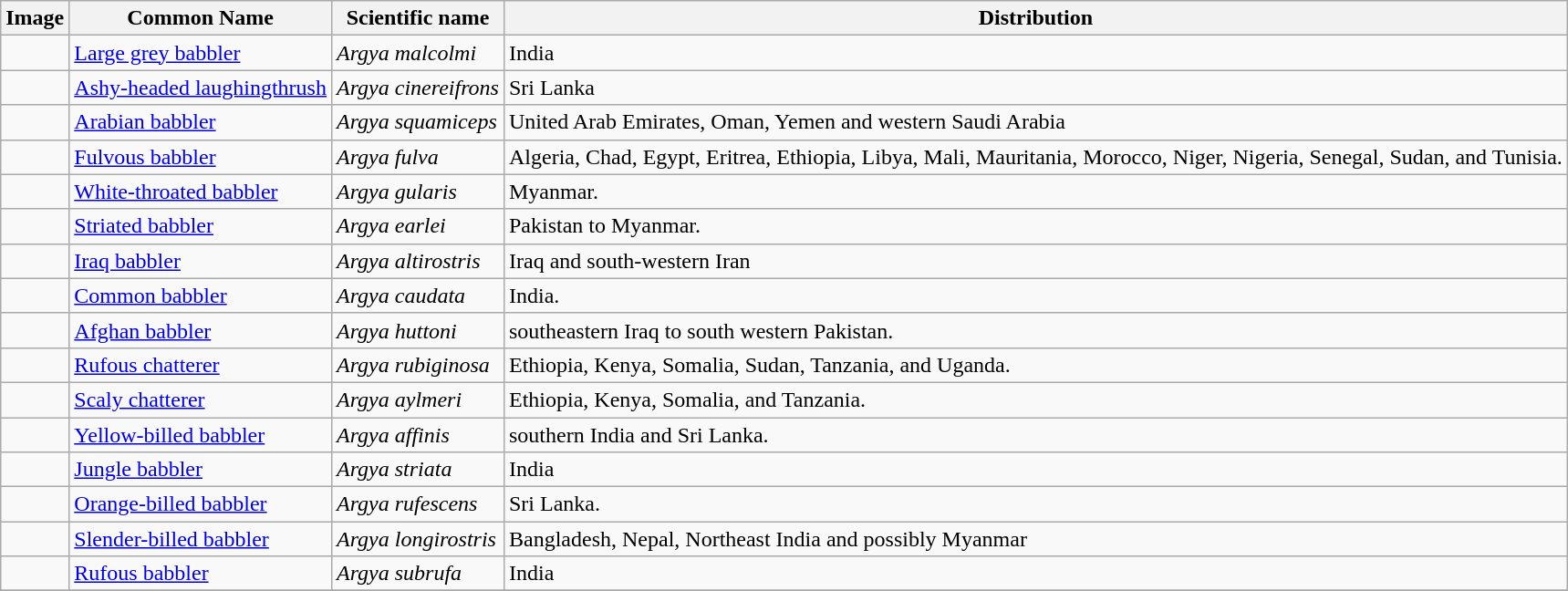<table class="wikitable ">
<tr>
<th>Image</th>
<th>Common Name</th>
<th>Scientific name</th>
<th>Distribution</th>
</tr>
<tr>
<td></td>
<td><a href='#'>Large grey babbler</a></td>
<td><em>Argya malcolmi</em></td>
<td>India</td>
</tr>
<tr>
<td></td>
<td><a href='#'>Ashy-headed laughingthrush</a></td>
<td><em>Argya cinereifrons</em></td>
<td>Sri Lanka</td>
</tr>
<tr>
<td></td>
<td><a href='#'>Arabian babbler</a></td>
<td><em>Argya squamiceps</em></td>
<td>United Arab Emirates, Oman, Yemen and western Saudi Arabia</td>
</tr>
<tr>
<td></td>
<td><a href='#'>Fulvous babbler</a></td>
<td><em>Argya fulva</em></td>
<td>Algeria, Chad, Egypt, Eritrea, Ethiopia, Libya, Mali, Mauritania, Morocco, Niger, Nigeria, Senegal, Sudan, and Tunisia.</td>
</tr>
<tr>
<td></td>
<td><a href='#'>White-throated babbler</a></td>
<td><em>Argya gularis</em></td>
<td>Myanmar.</td>
</tr>
<tr>
<td></td>
<td><a href='#'>Striated babbler</a></td>
<td><em>Argya earlei</em></td>
<td>Pakistan to Myanmar.</td>
</tr>
<tr>
<td></td>
<td><a href='#'>Iraq babbler</a></td>
<td><em>Argya altirostris</em></td>
<td>Iraq and south-western Iran</td>
</tr>
<tr>
<td></td>
<td><a href='#'>Common babbler</a></td>
<td><em>Argya caudata</em></td>
<td>India.</td>
</tr>
<tr>
<td></td>
<td><a href='#'>Afghan babbler</a></td>
<td><em>Argya huttoni</em></td>
<td>southeastern Iraq to south western Pakistan.</td>
</tr>
<tr>
<td></td>
<td><a href='#'>Rufous chatterer</a></td>
<td><em>Argya rubiginosa</em></td>
<td>Ethiopia, Kenya, Somalia, Sudan, Tanzania, and Uganda.</td>
</tr>
<tr>
<td></td>
<td><a href='#'>Scaly chatterer</a></td>
<td><em>Argya aylmeri</em></td>
<td>Ethiopia, Kenya, Somalia, and Tanzania.</td>
</tr>
<tr>
<td></td>
<td><a href='#'>Yellow-billed babbler</a></td>
<td><em>Argya affinis</em></td>
<td>southern India and Sri Lanka.</td>
</tr>
<tr>
<td></td>
<td><a href='#'>Jungle babbler</a></td>
<td><em>Argya striata</em></td>
<td>India</td>
</tr>
<tr>
<td></td>
<td><a href='#'>Orange-billed babbler</a></td>
<td><em>Argya rufescens</em></td>
<td>Sri Lanka.</td>
</tr>
<tr>
<td></td>
<td><a href='#'>Slender-billed babbler</a></td>
<td><em>Argya longirostris</em></td>
<td>Bangladesh, Nepal, Northeast India and possibly Myanmar</td>
</tr>
<tr>
<td></td>
<td><a href='#'>Rufous babbler</a></td>
<td><em>Argya subrufa</em></td>
<td>India</td>
</tr>
<tr>
</tr>
</table>
